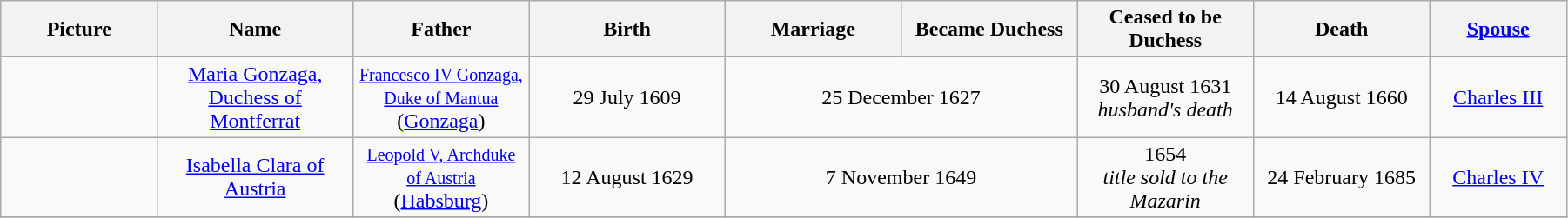<table width=95% class="wikitable">
<tr>
<th width = "8%">Picture</th>
<th width = "10%">Name</th>
<th width = "9%">Father</th>
<th width = "10%">Birth</th>
<th width = "9%">Marriage</th>
<th width = "9%">Became Duchess</th>
<th width = "9%">Ceased to be Duchess</th>
<th width = "9%">Death</th>
<th width = "7%"><a href='#'>Spouse</a></th>
</tr>
<tr>
<td align="center"></td>
<td align="center"><a href='#'>Maria Gonzaga, Duchess of Montferrat</a></td>
<td align="center"><small><a href='#'>Francesco IV Gonzaga, Duke of Mantua</a></small><br>(<a href='#'>Gonzaga</a>)</td>
<td align="center">29 July 1609</td>
<td align="center" colspan="2">25 December 1627</td>
<td align="center">30 August 1631<br><em>husband's death</em></td>
<td align="center">14 August 1660</td>
<td align="center"><a href='#'>Charles III</a></td>
</tr>
<tr>
<td align="center"></td>
<td align="center"><a href='#'>Isabella Clara of Austria</a></td>
<td align="center"><small><a href='#'>Leopold V, Archduke of Austria</a></small><br>(<a href='#'>Habsburg</a>)</td>
<td align="center">12 August 1629</td>
<td align="center" colspan="2">7 November 1649</td>
<td align="center">1654<br><em>title sold to the Mazarin</em></td>
<td align="center">24 February 1685</td>
<td align="center"><a href='#'>Charles IV</a></td>
</tr>
<tr>
</tr>
</table>
